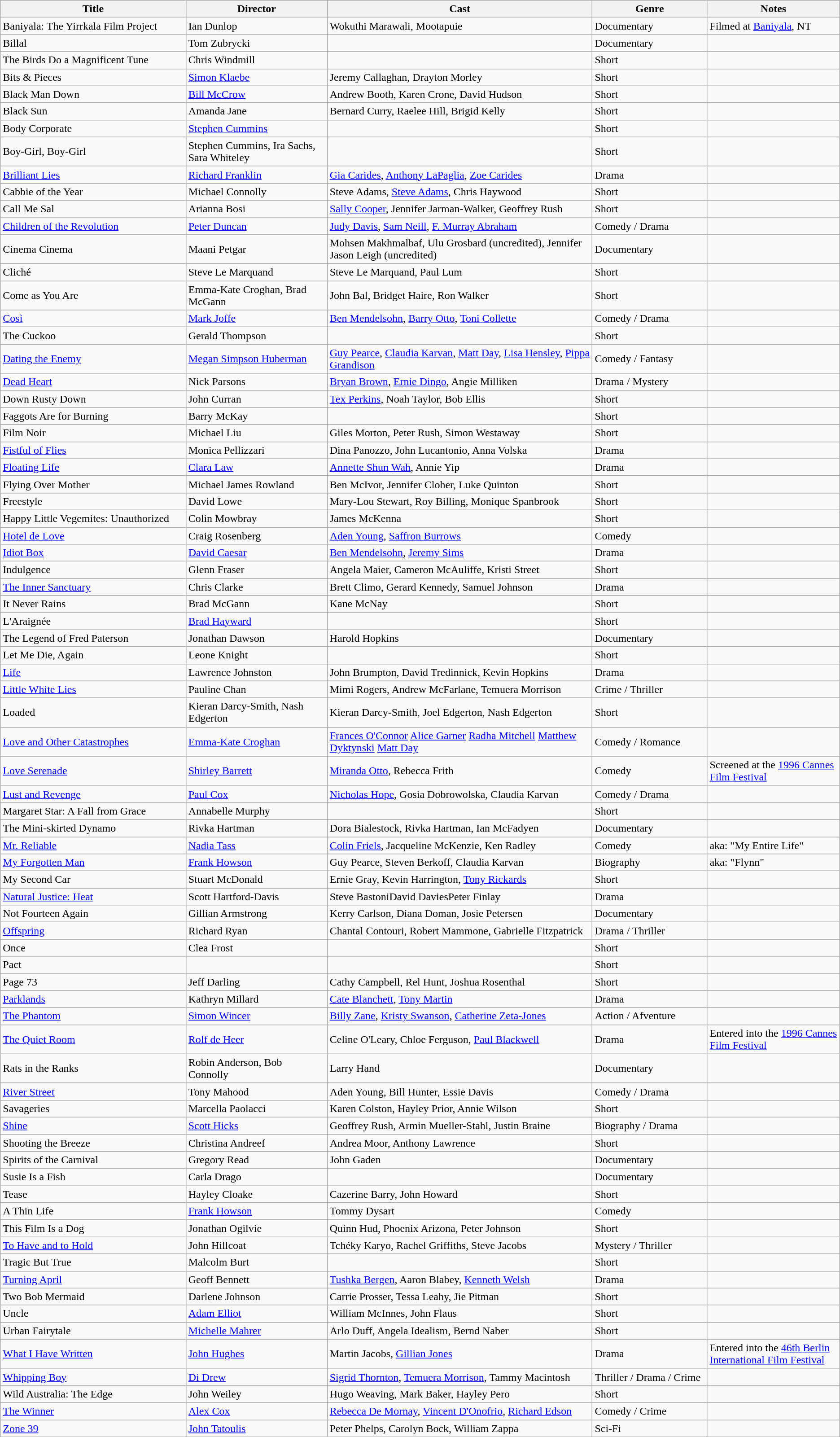<table class="wikitable">
<tr>
<th width="21%">Title</th>
<th width="16%">Director</th>
<th width="30%">Cast</th>
<th width="13%">Genre</th>
<th width="15%">Notes</th>
</tr>
<tr>
<td>Baniyala: The Yirrkala Film Project</td>
<td>Ian Dunlop</td>
<td>Wokuthi Marawali, Mootapuie</td>
<td>Documentary</td>
<td>Filmed at <a href='#'>Baniyala</a>, NT</td>
</tr>
<tr>
<td>Billal</td>
<td>Tom Zubrycki</td>
<td></td>
<td>Documentary</td>
<td></td>
</tr>
<tr>
<td>The Birds Do a Magnificent Tune</td>
<td>Chris Windmill</td>
<td></td>
<td>Short</td>
<td></td>
</tr>
<tr>
<td>Bits & Pieces</td>
<td><a href='#'>Simon Klaebe</a></td>
<td>Jeremy Callaghan, Drayton Morley</td>
<td>Short</td>
<td></td>
</tr>
<tr>
<td>Black Man Down</td>
<td><a href='#'>Bill McCrow</a></td>
<td>Andrew Booth, Karen Crone, David Hudson</td>
<td>Short</td>
<td></td>
</tr>
<tr>
<td>Black Sun</td>
<td>Amanda Jane</td>
<td>Bernard Curry, Raelee Hill, Brigid Kelly</td>
<td>Short</td>
<td></td>
</tr>
<tr>
<td>Body Corporate</td>
<td><a href='#'>Stephen Cummins</a></td>
<td></td>
<td>Short</td>
<td></td>
</tr>
<tr>
<td>Boy-Girl, Boy-Girl</td>
<td>Stephen Cummins, Ira Sachs, Sara Whiteley</td>
<td></td>
<td>Short</td>
<td></td>
</tr>
<tr>
<td><a href='#'>Brilliant Lies</a></td>
<td><a href='#'>Richard Franklin</a></td>
<td><a href='#'>Gia Carides</a>, <a href='#'>Anthony LaPaglia</a>, <a href='#'>Zoe Carides</a></td>
<td>Drama</td>
<td></td>
</tr>
<tr>
<td>Cabbie of the Year</td>
<td>Michael Connolly</td>
<td>Steve Adams, <a href='#'>Steve Adams</a>, Chris Haywood</td>
<td>Short</td>
<td></td>
</tr>
<tr>
<td>Call Me Sal</td>
<td>Arianna Bosi</td>
<td><a href='#'>Sally Cooper</a>, Jennifer Jarman-Walker, Geoffrey Rush</td>
<td>Short</td>
<td></td>
</tr>
<tr>
<td><a href='#'>Children of the Revolution</a></td>
<td><a href='#'>Peter Duncan</a></td>
<td><a href='#'>Judy Davis</a>, <a href='#'>Sam Neill</a>, <a href='#'>F. Murray Abraham</a></td>
<td>Comedy / Drama</td>
<td></td>
</tr>
<tr>
<td>Cinema Cinema</td>
<td>Maani Petgar</td>
<td>Mohsen Makhmalbaf, Ulu Grosbard (uncredited), Jennifer Jason Leigh (uncredited)</td>
<td>Documentary</td>
<td></td>
</tr>
<tr>
<td>Cliché</td>
<td>Steve Le Marquand</td>
<td>Steve Le Marquand, Paul Lum</td>
<td>Short</td>
<td></td>
</tr>
<tr>
<td>Come as You Are</td>
<td>Emma-Kate Croghan, Brad McGann</td>
<td>John Bal, Bridget Haire, Ron Walker</td>
<td>Short</td>
<td></td>
</tr>
<tr>
<td><a href='#'>Così</a></td>
<td><a href='#'>Mark Joffe</a></td>
<td><a href='#'>Ben Mendelsohn</a>, <a href='#'>Barry Otto</a>, <a href='#'>Toni Collette</a></td>
<td>Comedy / Drama</td>
<td></td>
</tr>
<tr>
<td>The Cuckoo</td>
<td>Gerald Thompson</td>
<td></td>
<td>Short</td>
<td></td>
</tr>
<tr>
<td><a href='#'>Dating the Enemy</a></td>
<td><a href='#'>Megan Simpson Huberman</a></td>
<td><a href='#'>Guy Pearce</a>, <a href='#'>Claudia Karvan</a>, <a href='#'>Matt Day</a>, <a href='#'>Lisa Hensley</a>, <a href='#'>Pippa Grandison</a></td>
<td>Comedy / Fantasy</td>
<td></td>
</tr>
<tr>
<td><a href='#'>Dead Heart</a></td>
<td>Nick Parsons</td>
<td><a href='#'>Bryan Brown</a>, <a href='#'>Ernie Dingo</a>, Angie Milliken</td>
<td>Drama / Mystery</td>
<td></td>
</tr>
<tr>
<td>Down Rusty Down</td>
<td>John Curran</td>
<td><a href='#'>Tex Perkins</a>, Noah Taylor, Bob Ellis</td>
<td>Short</td>
<td></td>
</tr>
<tr>
<td>Faggots Are for Burning</td>
<td>Barry McKay</td>
<td></td>
<td>Short</td>
<td></td>
</tr>
<tr>
<td>Film Noir</td>
<td>Michael Liu</td>
<td>Giles Morton, Peter Rush, Simon Westaway</td>
<td>Short</td>
<td></td>
</tr>
<tr>
<td><a href='#'>Fistful of Flies</a></td>
<td>Monica Pellizzari</td>
<td>Dina Panozzo, John Lucantonio, Anna Volska</td>
<td>Drama</td>
<td></td>
</tr>
<tr>
<td><a href='#'>Floating Life</a></td>
<td><a href='#'>Clara Law</a></td>
<td><a href='#'>Annette Shun Wah</a>, Annie Yip</td>
<td>Drama</td>
<td></td>
</tr>
<tr>
<td>Flying Over Mother</td>
<td>Michael James Rowland</td>
<td>Ben McIvor, Jennifer Cloher, Luke Quinton</td>
<td>Short</td>
<td></td>
</tr>
<tr>
<td>Freestyle</td>
<td>David Lowe</td>
<td>Mary-Lou Stewart, Roy Billing, Monique Spanbrook</td>
<td>Short</td>
<td></td>
</tr>
<tr>
<td>Happy Little Vegemites: Unauthorized</td>
<td>Colin Mowbray</td>
<td>James McKenna</td>
<td>Short</td>
<td></td>
</tr>
<tr>
<td><a href='#'>Hotel de Love</a></td>
<td>Craig Rosenberg</td>
<td><a href='#'>Aden Young</a>, <a href='#'>Saffron Burrows</a></td>
<td>Comedy</td>
<td></td>
</tr>
<tr>
<td><a href='#'>Idiot Box</a></td>
<td><a href='#'>David Caesar</a></td>
<td><a href='#'>Ben Mendelsohn</a>, <a href='#'>Jeremy Sims</a></td>
<td>Drama</td>
<td></td>
</tr>
<tr>
<td>Indulgence</td>
<td>Glenn Fraser</td>
<td>Angela Maier, Cameron McAuliffe, Kristi Street</td>
<td>Short</td>
<td></td>
</tr>
<tr>
<td><a href='#'>The Inner Sanctuary</a></td>
<td>Chris Clarke</td>
<td>Brett Climo, Gerard Kennedy, Samuel Johnson</td>
<td>Drama</td>
<td></td>
</tr>
<tr>
<td>It Never Rains</td>
<td>Brad McGann</td>
<td>Kane McNay</td>
<td>Short</td>
<td></td>
</tr>
<tr>
<td>L'Araignée</td>
<td><a href='#'>Brad Hayward</a></td>
<td></td>
<td>Short</td>
<td></td>
</tr>
<tr>
<td>The Legend of Fred Paterson</td>
<td>Jonathan Dawson</td>
<td>Harold Hopkins</td>
<td>Documentary</td>
<td></td>
</tr>
<tr>
<td>Let Me Die, Again</td>
<td>Leone Knight</td>
<td></td>
<td>Short</td>
<td></td>
</tr>
<tr>
<td><a href='#'>Life</a></td>
<td>Lawrence Johnston</td>
<td>John Brumpton, David Tredinnick, Kevin Hopkins</td>
<td>Drama</td>
<td></td>
</tr>
<tr>
<td><a href='#'>Little White Lies</a></td>
<td>Pauline Chan</td>
<td>Mimi Rogers, Andrew McFarlane, Temuera Morrison</td>
<td>Crime / Thriller</td>
<td></td>
</tr>
<tr>
<td>Loaded</td>
<td>Kieran Darcy-Smith, Nash Edgerton</td>
<td>Kieran Darcy-Smith, Joel Edgerton, Nash Edgerton</td>
<td>Short</td>
<td></td>
</tr>
<tr>
<td><a href='#'>Love and Other Catastrophes</a></td>
<td><a href='#'>Emma-Kate Croghan</a></td>
<td><a href='#'>Frances O'Connor</a> <a href='#'>Alice Garner</a> <a href='#'>Radha Mitchell</a> <a href='#'>Matthew Dyktynski</a> <a href='#'>Matt Day</a></td>
<td>Comedy / Romance</td>
<td></td>
</tr>
<tr>
<td><a href='#'>Love Serenade</a></td>
<td><a href='#'>Shirley Barrett</a></td>
<td><a href='#'>Miranda Otto</a>, Rebecca Frith</td>
<td>Comedy</td>
<td>Screened at the <a href='#'>1996 Cannes Film Festival</a></td>
</tr>
<tr>
<td><a href='#'>Lust and Revenge</a></td>
<td><a href='#'>Paul Cox</a></td>
<td><a href='#'>Nicholas Hope</a>, Gosia Dobrowolska, Claudia Karvan</td>
<td>Comedy / Drama</td>
<td></td>
</tr>
<tr>
<td>Margaret Star: A Fall from Grace</td>
<td>Annabelle Murphy</td>
<td></td>
<td>Short</td>
<td></td>
</tr>
<tr>
<td>The Mini-skirted Dynamo</td>
<td>Rivka Hartman</td>
<td>Dora Bialestock, Rivka Hartman, Ian McFadyen</td>
<td>Documentary</td>
<td></td>
</tr>
<tr>
<td><a href='#'>Mr. Reliable</a></td>
<td><a href='#'>Nadia Tass</a></td>
<td><a href='#'>Colin Friels</a>, Jacqueline McKenzie, Ken Radley</td>
<td>Comedy</td>
<td>aka: "My Entire Life"</td>
</tr>
<tr>
<td><a href='#'>My Forgotten Man</a></td>
<td><a href='#'>Frank Howson</a></td>
<td>Guy Pearce, Steven Berkoff, Claudia Karvan</td>
<td>Biography</td>
<td>aka: "Flynn"</td>
</tr>
<tr>
<td>My Second Car</td>
<td>Stuart McDonald</td>
<td>Ernie Gray, Kevin Harrington, <a href='#'>Tony Rickards</a></td>
<td>Short</td>
<td></td>
</tr>
<tr>
<td><a href='#'>Natural Justice: Heat</a></td>
<td>Scott Hartford-Davis</td>
<td>Steve BastoniDavid DaviesPeter Finlay</td>
<td>Drama</td>
<td></td>
</tr>
<tr>
<td>Not Fourteen Again</td>
<td>Gillian Armstrong</td>
<td>Kerry Carlson, Diana Doman, Josie Petersen</td>
<td>Documentary</td>
<td></td>
</tr>
<tr>
<td><a href='#'>Offspring</a></td>
<td>Richard Ryan</td>
<td>Chantal Contouri, Robert Mammone, Gabrielle Fitzpatrick</td>
<td>Drama / Thriller</td>
<td></td>
</tr>
<tr>
<td>Once</td>
<td>Clea Frost</td>
<td></td>
<td>Short</td>
<td></td>
</tr>
<tr>
<td>Pact</td>
<td></td>
<td></td>
<td>Short</td>
<td></td>
</tr>
<tr>
<td>Page 73</td>
<td>Jeff Darling</td>
<td>Cathy Campbell, Rel Hunt, Joshua Rosenthal</td>
<td>Short</td>
<td></td>
</tr>
<tr>
<td><a href='#'>Parklands</a></td>
<td>Kathryn Millard</td>
<td><a href='#'>Cate Blanchett</a>, <a href='#'>Tony Martin</a></td>
<td>Drama</td>
<td></td>
</tr>
<tr>
<td><a href='#'>The Phantom</a></td>
<td><a href='#'>Simon Wincer</a></td>
<td><a href='#'>Billy Zane</a>, <a href='#'>Kristy Swanson</a>, <a href='#'>Catherine Zeta-Jones</a></td>
<td>Action / Afventure</td>
<td></td>
</tr>
<tr>
<td><a href='#'>The Quiet Room</a></td>
<td><a href='#'>Rolf de Heer</a></td>
<td>Celine O'Leary, Chloe Ferguson, <a href='#'>Paul Blackwell</a></td>
<td>Drama</td>
<td>Entered into the <a href='#'>1996 Cannes Film Festival</a></td>
</tr>
<tr>
<td>Rats in the Ranks</td>
<td>Robin Anderson, Bob Connolly</td>
<td>Larry Hand</td>
<td>Documentary</td>
<td></td>
</tr>
<tr>
<td><a href='#'>River Street</a></td>
<td>Tony Mahood</td>
<td>Aden Young, Bill Hunter, Essie Davis</td>
<td>Comedy / Drama</td>
<td></td>
</tr>
<tr>
<td>Savageries</td>
<td>Marcella Paolacci</td>
<td>Karen Colston, Hayley Prior, Annie Wilson</td>
<td>Short</td>
<td></td>
</tr>
<tr>
<td><a href='#'>Shine</a></td>
<td><a href='#'>Scott Hicks</a></td>
<td>Geoffrey Rush, Armin Mueller-Stahl, Justin Braine</td>
<td>Biography / Drama</td>
<td></td>
</tr>
<tr>
<td>Shooting the Breeze</td>
<td>Christina Andreef</td>
<td>Andrea Moor, Anthony Lawrence</td>
<td>Short</td>
<td></td>
</tr>
<tr>
<td>Spirits of the Carnival</td>
<td>Gregory Read</td>
<td>John Gaden</td>
<td>Documentary</td>
<td></td>
</tr>
<tr>
<td>Susie Is a Fish</td>
<td>Carla Drago</td>
<td></td>
<td>Documentary</td>
<td></td>
</tr>
<tr>
<td>Tease</td>
<td>Hayley Cloake</td>
<td>Cazerine Barry, John Howard</td>
<td>Short</td>
<td></td>
</tr>
<tr>
<td>A Thin Life</td>
<td><a href='#'>Frank Howson</a></td>
<td>Tommy Dysart</td>
<td>Comedy</td>
<td></td>
</tr>
<tr>
<td>This Film Is a Dog</td>
<td>Jonathan Ogilvie</td>
<td>Quinn Hud, Phoenix Arizona, Peter Johnson</td>
<td>Short</td>
<td></td>
</tr>
<tr>
<td><a href='#'>To Have and to Hold</a></td>
<td>John Hillcoat</td>
<td>Tchéky Karyo, Rachel Griffiths, Steve Jacobs</td>
<td>Mystery / Thriller</td>
<td></td>
</tr>
<tr>
<td>Tragic But True</td>
<td>Malcolm Burt</td>
<td></td>
<td>Short</td>
<td></td>
</tr>
<tr>
<td><a href='#'>Turning April</a></td>
<td>Geoff Bennett</td>
<td><a href='#'>Tushka Bergen</a>, Aaron Blabey, <a href='#'>Kenneth Welsh</a></td>
<td>Drama</td>
<td></td>
</tr>
<tr>
<td>Two Bob Mermaid</td>
<td>Darlene Johnson</td>
<td>Carrie Prosser, Tessa Leahy, Jie Pitman</td>
<td>Short</td>
<td></td>
</tr>
<tr>
<td>Uncle</td>
<td><a href='#'>Adam Elliot</a></td>
<td>William McInnes, John Flaus</td>
<td>Short</td>
<td></td>
</tr>
<tr>
<td>Urban Fairytale</td>
<td><a href='#'>Michelle Mahrer</a></td>
<td>Arlo Duff, Angela Idealism, Bernd Naber</td>
<td>Short</td>
<td></td>
</tr>
<tr>
<td><a href='#'>What I Have Written</a></td>
<td><a href='#'>John Hughes</a></td>
<td>Martin Jacobs, <a href='#'>Gillian Jones</a></td>
<td>Drama</td>
<td>Entered into the <a href='#'>46th Berlin International Film Festival</a></td>
</tr>
<tr>
<td><a href='#'>Whipping Boy</a></td>
<td><a href='#'>Di Drew</a></td>
<td><a href='#'>Sigrid Thornton</a>, <a href='#'>Temuera Morrison</a>, Tammy Macintosh</td>
<td>Thriller / Drama / Crime</td>
<td></td>
</tr>
<tr>
<td>Wild Australia: The Edge</td>
<td>John Weiley</td>
<td>Hugo Weaving, Mark Baker, Hayley Pero</td>
<td>Short</td>
<td></td>
</tr>
<tr>
<td><a href='#'>The Winner</a></td>
<td><a href='#'>Alex Cox</a></td>
<td><a href='#'>Rebecca De Mornay</a>, <a href='#'>Vincent D'Onofrio</a>, <a href='#'>Richard Edson</a></td>
<td>Comedy / Crime</td>
<td></td>
</tr>
<tr>
<td><a href='#'>Zone 39</a></td>
<td><a href='#'>John Tatoulis</a></td>
<td>Peter Phelps, Carolyn Bock, William Zappa</td>
<td>Sci-Fi</td>
<td></td>
</tr>
</table>
